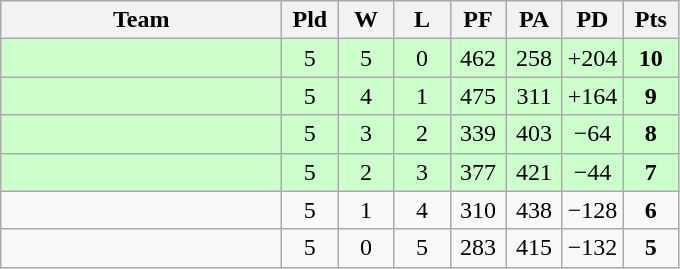<table class=wikitable style="text-align:center">
<tr>
<th width=180>Team</th>
<th width=30>Pld</th>
<th width=30>W</th>
<th width=30>L</th>
<th width=30>PF</th>
<th width=30>PA</th>
<th width=30>PD</th>
<th width=30>Pts</th>
</tr>
<tr bgcolor="#ccffcc">
<td align=left></td>
<td>5</td>
<td>5</td>
<td>0</td>
<td>462</td>
<td>258</td>
<td>+204</td>
<td><strong>10</strong></td>
</tr>
<tr bgcolor="#ccffcc">
<td align=left></td>
<td>5</td>
<td>4</td>
<td>1</td>
<td>475</td>
<td>311</td>
<td>+164</td>
<td><strong>9</strong></td>
</tr>
<tr bgcolor="#ccffcc">
<td align=left></td>
<td>5</td>
<td>3</td>
<td>2</td>
<td>339</td>
<td>403</td>
<td>−64</td>
<td><strong>8</strong></td>
</tr>
<tr bgcolor="#ccffcc">
<td align=left></td>
<td>5</td>
<td>2</td>
<td>3</td>
<td>377</td>
<td>421</td>
<td>−44</td>
<td><strong>7</strong></td>
</tr>
<tr>
<td align=left></td>
<td>5</td>
<td>1</td>
<td>4</td>
<td>310</td>
<td>438</td>
<td>−128</td>
<td><strong>6</strong></td>
</tr>
<tr>
<td align=left></td>
<td>5</td>
<td>0</td>
<td>5</td>
<td>283</td>
<td>415</td>
<td>−132</td>
<td><strong>5</strong></td>
</tr>
</table>
